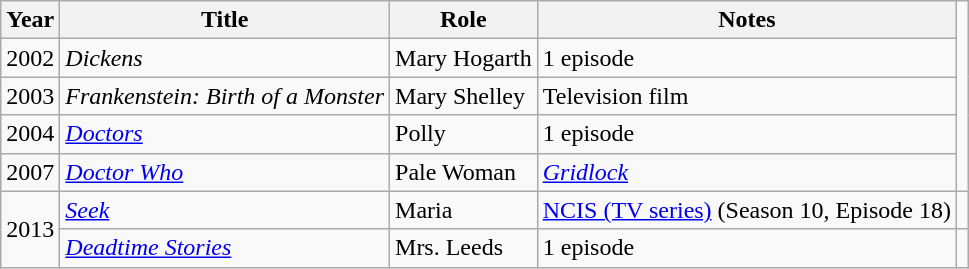<table class="wikitable">
<tr>
<th>Year</th>
<th>Title</th>
<th>Role</th>
<th>Notes</th>
</tr>
<tr>
<td>2002</td>
<td><em>Dickens</em></td>
<td>Mary Hogarth</td>
<td>1 episode</td>
</tr>
<tr>
<td>2003</td>
<td><em>Frankenstein: Birth of a Monster</em></td>
<td>Mary Shelley</td>
<td>Television film</td>
</tr>
<tr>
<td>2004</td>
<td><em><a href='#'>Doctors</a></em></td>
<td>Polly</td>
<td>1 episode</td>
</tr>
<tr>
<td>2007</td>
<td><em><a href='#'>Doctor Who</a></em></td>
<td>Pale Woman</td>
<td><em><a href='#'>Gridlock</a></em></td>
</tr>
<tr>
<td rowspan="2">2013</td>
<td><em><a href='#'>Seek</a></em></td>
<td>Maria</td>
<td><a href='#'>NCIS (TV series)</a> (Season 10, Episode 18)</td>
<td></td>
</tr>
<tr>
<td><em><a href='#'>Deadtime Stories</a></em></td>
<td>Mrs. Leeds</td>
<td>1 episode</td>
</tr>
</table>
